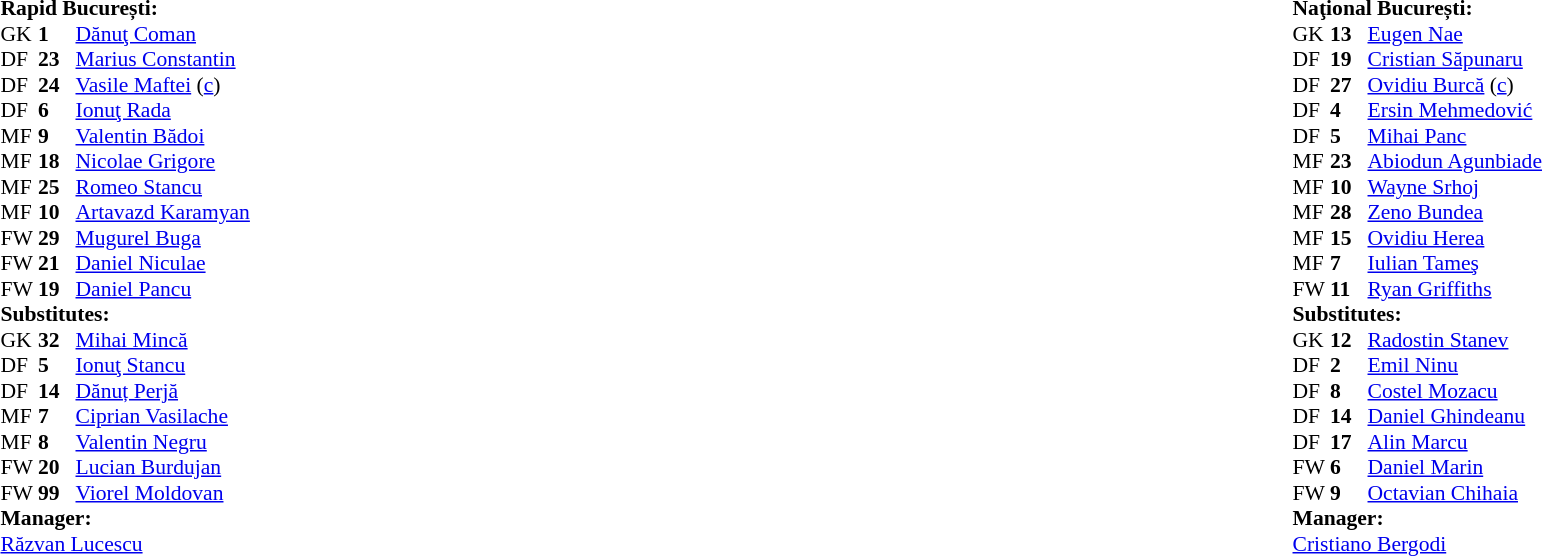<table width="100%">
<tr>
<td valign="top" width="50%"><br><table style="font-size: 90%" cellspacing="0" cellpadding="0">
<tr>
<td colspan="4"><strong>Rapid București:</strong></td>
</tr>
<tr>
<th width=25></th>
<th width=25></th>
</tr>
<tr>
<td>GK</td>
<td><strong>1</strong></td>
<td> <a href='#'>Dănuţ Coman</a></td>
</tr>
<tr>
<td>DF</td>
<td><strong>23</strong></td>
<td> <a href='#'>Marius Constantin</a></td>
</tr>
<tr>
<td>DF</td>
<td><strong>24</strong></td>
<td> <a href='#'>Vasile Maftei</a> (<a href='#'>c</a>)</td>
</tr>
<tr>
<td>DF</td>
<td><strong>6</strong></td>
<td> <a href='#'>Ionuţ Rada</a></td>
</tr>
<tr>
<td>MF</td>
<td><strong>9</strong></td>
<td> <a href='#'>Valentin Bădoi</a></td>
</tr>
<tr>
<td>MF</td>
<td><strong>18</strong></td>
<td> <a href='#'>Nicolae Grigore</a></td>
<td></td>
<td></td>
</tr>
<tr>
<td>MF</td>
<td><strong>25</strong></td>
<td> <a href='#'>Romeo Stancu</a></td>
</tr>
<tr>
<td>MF</td>
<td><strong>10</strong></td>
<td> <a href='#'>Artavazd Karamyan</a></td>
<td></td>
<td></td>
</tr>
<tr>
<td>FW</td>
<td><strong>29</strong></td>
<td> <a href='#'>Mugurel Buga</a></td>
</tr>
<tr>
<td>FW</td>
<td><strong>21</strong></td>
<td> <a href='#'>Daniel Niculae</a></td>
</tr>
<tr>
<td>FW</td>
<td><strong>19</strong></td>
<td> <a href='#'>Daniel Pancu</a></td>
<td></td>
<td></td>
</tr>
<tr>
<td colspan=3><strong>Substitutes:</strong></td>
</tr>
<tr>
<td>GK</td>
<td><strong>32</strong></td>
<td> <a href='#'>Mihai Mincă</a></td>
</tr>
<tr>
<td>DF</td>
<td><strong>5</strong></td>
<td> <a href='#'>Ionuţ Stancu</a></td>
<td></td>
<td></td>
</tr>
<tr>
<td>DF</td>
<td><strong>14</strong></td>
<td> <a href='#'>Dănuț Perjă</a></td>
</tr>
<tr>
<td>MF</td>
<td><strong>7</strong></td>
<td> <a href='#'>Ciprian Vasilache</a></td>
</tr>
<tr>
<td>MF</td>
<td><strong>8</strong></td>
<td> <a href='#'>Valentin Negru</a></td>
<td></td>
<td></td>
</tr>
<tr>
<td>FW</td>
<td><strong>20</strong></td>
<td> <a href='#'>Lucian Burdujan</a></td>
</tr>
<tr>
<td>FW</td>
<td><strong>99</strong></td>
<td> <a href='#'>Viorel Moldovan</a></td>
<td></td>
<td></td>
</tr>
<tr>
<td colspan=3><strong>Manager:</strong></td>
</tr>
<tr>
<td colspan=4> <a href='#'>Răzvan Lucescu</a></td>
</tr>
</table>
</td>
<td><br><table style="font-size: 90%" cellspacing="0" cellpadding="0" align=center>
<tr>
<td colspan="4"><strong>Naţional București:</strong></td>
</tr>
<tr>
<th width=25></th>
<th width=25></th>
</tr>
<tr>
<td>GK</td>
<td><strong>13</strong></td>
<td> <a href='#'>Eugen Nae</a></td>
</tr>
<tr>
<td>DF</td>
<td><strong>19</strong></td>
<td> <a href='#'>Cristian Săpunaru</a></td>
<td></td>
</tr>
<tr>
<td>DF</td>
<td><strong>27</strong></td>
<td> <a href='#'>Ovidiu Burcă</a> (<a href='#'>c</a>)</td>
</tr>
<tr>
<td>DF</td>
<td><strong>4</strong></td>
<td> <a href='#'>Ersin Mehmedović</a></td>
</tr>
<tr>
<td>DF</td>
<td><strong>5</strong></td>
<td> <a href='#'>Mihai Panc</a></td>
</tr>
<tr>
<td>MF</td>
<td><strong>23</strong></td>
<td> <a href='#'>Abiodun Agunbiade</a></td>
</tr>
<tr>
<td>MF</td>
<td><strong>10</strong></td>
<td> <a href='#'>Wayne Srhoj</a></td>
<td></td>
<td></td>
</tr>
<tr>
<td>MF</td>
<td><strong>28</strong></td>
<td> <a href='#'>Zeno Bundea</a></td>
<td></td>
<td></td>
</tr>
<tr>
<td>MF</td>
<td><strong>15</strong></td>
<td> <a href='#'>Ovidiu Herea</a></td>
</tr>
<tr>
<td>MF</td>
<td><strong>7</strong></td>
<td> <a href='#'>Iulian Tameş</a></td>
<td></td>
<td></td>
</tr>
<tr>
<td>FW</td>
<td><strong>11</strong></td>
<td> <a href='#'>Ryan Griffiths</a></td>
</tr>
<tr>
<td colspan=3><strong>Substitutes:</strong></td>
</tr>
<tr>
<td>GK</td>
<td><strong>12</strong></td>
<td> <a href='#'>Radostin Stanev</a></td>
</tr>
<tr>
<td>DF</td>
<td><strong>2</strong></td>
<td> <a href='#'>Emil Ninu</a></td>
</tr>
<tr>
<td>DF</td>
<td><strong>8</strong></td>
<td> <a href='#'>Costel Mozacu</a></td>
<td></td>
<td></td>
</tr>
<tr>
<td>DF</td>
<td><strong>14</strong></td>
<td> <a href='#'>Daniel Ghindeanu</a></td>
<td></td>
<td></td>
</tr>
<tr>
<td>DF</td>
<td><strong>17</strong></td>
<td> <a href='#'>Alin Marcu</a></td>
</tr>
<tr>
<td>FW</td>
<td><strong>6</strong></td>
<td> <a href='#'>Daniel Marin</a></td>
<td></td>
<td></td>
</tr>
<tr>
<td>FW</td>
<td><strong>9</strong></td>
<td> <a href='#'>Octavian Chihaia</a></td>
</tr>
<tr>
<td colspan=3><strong>Manager:</strong></td>
</tr>
<tr>
<td colspan=4> <a href='#'>Cristiano Bergodi</a></td>
</tr>
</table>
</td>
</tr>
<tr>
</tr>
</table>
